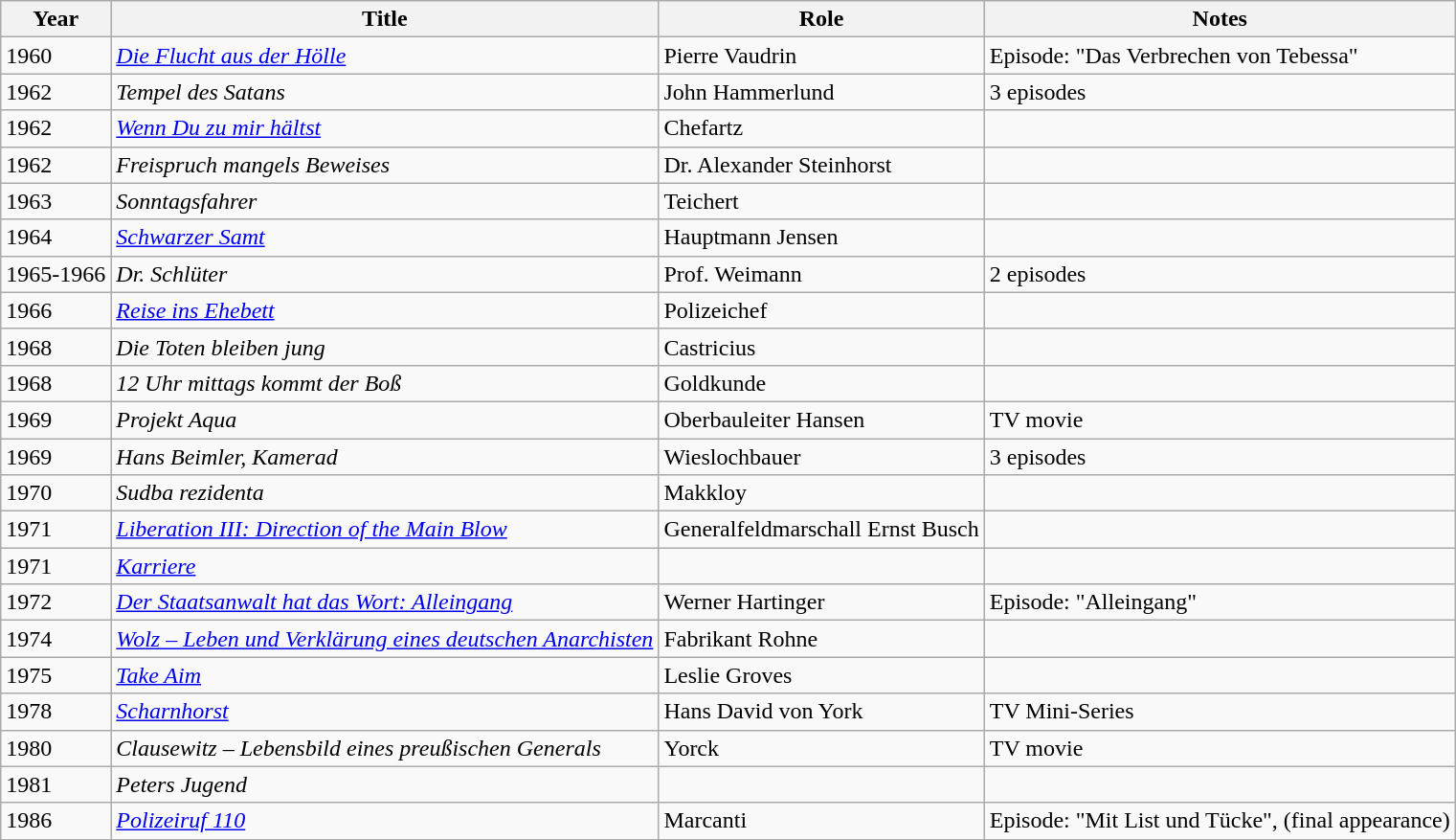<table class="wikitable">
<tr>
<th>Year</th>
<th>Title</th>
<th>Role</th>
<th>Notes</th>
</tr>
<tr>
<td>1960</td>
<td><em><a href='#'>Die Flucht aus der Hölle</a></em></td>
<td>Pierre Vaudrin</td>
<td>Episode: "Das Verbrechen von Tebessa"</td>
</tr>
<tr>
<td>1962</td>
<td><em>Tempel des Satans</em></td>
<td>John Hammerlund</td>
<td>3 episodes</td>
</tr>
<tr>
<td>1962</td>
<td><em><a href='#'>Wenn Du zu mir hältst</a></em></td>
<td>Chefartz</td>
<td></td>
</tr>
<tr>
<td>1962</td>
<td><em>Freispruch mangels Beweises</em></td>
<td>Dr. Alexander Steinhorst</td>
<td></td>
</tr>
<tr>
<td>1963</td>
<td><em>Sonntagsfahrer</em></td>
<td>Teichert</td>
<td></td>
</tr>
<tr>
<td>1964</td>
<td><em><a href='#'>Schwarzer Samt</a></em></td>
<td>Hauptmann Jensen</td>
<td></td>
</tr>
<tr>
<td>1965-1966</td>
<td><em>Dr. Schlüter</em></td>
<td>Prof. Weimann</td>
<td>2 episodes</td>
</tr>
<tr>
<td>1966</td>
<td><em><a href='#'>Reise ins Ehebett</a></em></td>
<td>Polizeichef</td>
<td></td>
</tr>
<tr>
<td>1968</td>
<td><em>Die Toten bleiben jung</em></td>
<td>Castricius</td>
<td></td>
</tr>
<tr>
<td>1968</td>
<td><em>12 Uhr mittags kommt der Boß</em></td>
<td>Goldkunde</td>
<td></td>
</tr>
<tr>
<td>1969</td>
<td><em>Projekt Aqua</em></td>
<td>Oberbauleiter Hansen</td>
<td>TV movie</td>
</tr>
<tr>
<td>1969</td>
<td><em>Hans Beimler, Kamerad</em></td>
<td>Wieslochbauer</td>
<td>3 episodes</td>
</tr>
<tr>
<td>1970</td>
<td><em>Sudba rezidenta</em></td>
<td>Makkloy</td>
<td></td>
</tr>
<tr>
<td>1971</td>
<td><em><a href='#'>Liberation III: Direction of the Main Blow</a></em></td>
<td>Generalfeldmarschall Ernst Busch</td>
<td></td>
</tr>
<tr>
<td>1971</td>
<td><em><a href='#'>Karriere</a></em></td>
<td></td>
<td></td>
</tr>
<tr>
<td>1972</td>
<td><em><a href='#'>Der Staatsanwalt hat das Wort: Alleingang</a></em></td>
<td>Werner Hartinger</td>
<td>Episode: "Alleingang"</td>
</tr>
<tr>
<td>1974</td>
<td><em><a href='#'>Wolz – Leben und Verklärung eines deutschen Anarchisten</a></em></td>
<td>Fabrikant Rohne</td>
<td></td>
</tr>
<tr>
<td>1975</td>
<td><em><a href='#'>Take Aim</a></em></td>
<td>Leslie Groves</td>
<td></td>
</tr>
<tr>
<td>1978</td>
<td><em><a href='#'>Scharnhorst</a></em></td>
<td>Hans David von York</td>
<td>TV Mini-Series</td>
</tr>
<tr>
<td>1980</td>
<td><em>Clausewitz – Lebensbild eines preußischen Generals</em></td>
<td>Yorck</td>
<td>TV movie</td>
</tr>
<tr>
<td>1981</td>
<td><em>Peters Jugend</em></td>
<td></td>
<td></td>
</tr>
<tr>
<td>1986</td>
<td><em><a href='#'>Polizeiruf 110</a></em></td>
<td>Marcanti</td>
<td>Episode: "Mit List und Tücke", (final appearance)</td>
</tr>
</table>
